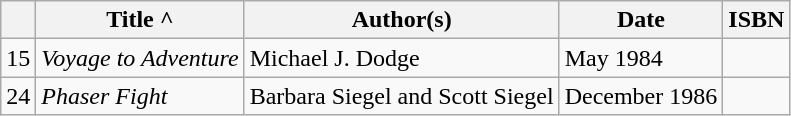<table class="wikitable">
<tr>
<th></th>
<th>Title ^</th>
<th>Author(s)</th>
<th>Date</th>
<th>ISBN</th>
</tr>
<tr>
<td>15</td>
<td><em>Voyage to Adventure</em></td>
<td>Michael J. Dodge</td>
<td>May 1984</td>
<td></td>
</tr>
<tr>
<td>24</td>
<td><em>Phaser Fight</em></td>
<td>Barbara Siegel and Scott Siegel</td>
<td>December 1986</td>
<td></td>
</tr>
</table>
